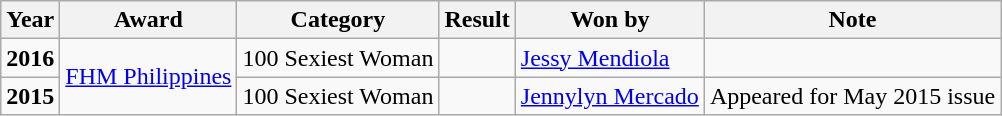<table class="wikitable">
<tr>
<th>Year</th>
<th>Award</th>
<th>Category</th>
<th>Result</th>
<th>Won by</th>
<th>Note</th>
</tr>
<tr>
<td><strong>2016</strong></td>
<td rowspan="2"><a href='#'>FHM Philippines</a></td>
<td>100 Sexiest Woman</td>
<td></td>
<td><a href='#'>Jessy Mendiola</a></td>
</tr>
<tr>
<td><strong>2015</strong></td>
<td>100 Sexiest Woman</td>
<td></td>
<td><a href='#'>Jennylyn Mercado</a></td>
<td>Appeared for May 2015 issue</td>
</tr>
</table>
